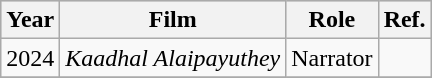<table class="wikitable">
<tr style="background:#ccc; text-align:center;">
<th>Year</th>
<th>Film</th>
<th>Role</th>
<th>Ref.</th>
</tr>
<tr>
<td>2024</td>
<td><em>Kaadhal Alaipayuthey</em></td>
<td>Narrator</td>
<td></td>
</tr>
<tr>
</tr>
</table>
